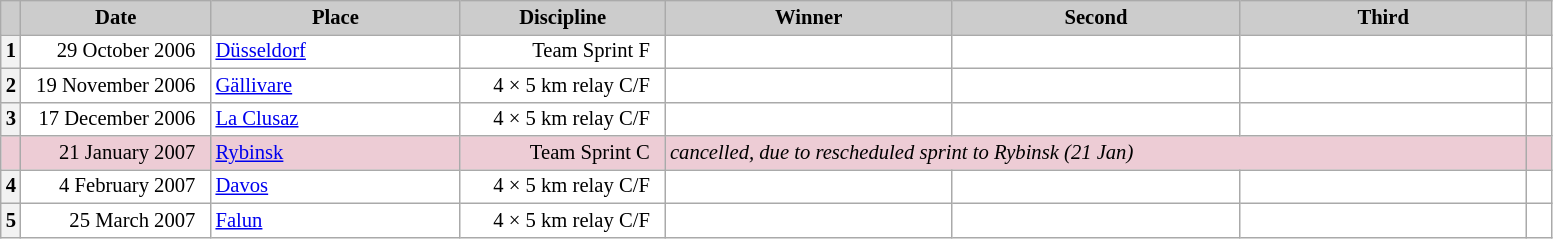<table class="wikitable plainrowheaders" style="background:#fff; font-size:86%; line-height:16px; border:grey solid 1px; border-collapse:collapse;">
<tr style="background:#ccc; text-align:center;">
<th scope="col" style="background:#ccc; width=20 px;"></th>
<th scope="col" style="background:#ccc; width:120px;">Date</th>
<th scope="col" style="background:#ccc; width:160px;">Place</th>
<th scope="col" style="background:#ccc; width:130px;">Discipline</th>
<th scope="col" style="background:#ccc; width:185px;">Winner</th>
<th scope="col" style="background:#ccc; width:185px;">Second</th>
<th scope="col" style="background:#ccc; width:185px;">Third</th>
<th scope="col" style="background:#ccc; width:10px;"></th>
</tr>
<tr>
<th>1</th>
<td align=right>29 October 2006  </td>
<td> <a href='#'>Düsseldorf</a></td>
<td align=right>Team Sprint F  </td>
<td></td>
<td></td>
<td></td>
<td></td>
</tr>
<tr>
<th>2</th>
<td align=right>19 November 2006  </td>
<td> <a href='#'>Gällivare</a></td>
<td align=right>4 × 5 km relay C/F  </td>
<td></td>
<td></td>
<td></td>
<td></td>
</tr>
<tr>
<th>3</th>
<td align=right>17 December 2006  </td>
<td> <a href='#'>La Clusaz</a></td>
<td align=right>4 × 5 km relay C/F  </td>
<td></td>
<td></td>
<td></td>
<td></td>
</tr>
<tr bgcolor=#EDCCD5>
<td></td>
<td align=right>21 January 2007  </td>
<td> <a href='#'>Rybinsk</a></td>
<td align=right>Team Sprint C  </td>
<td colspan=3><em>cancelled, due to rescheduled sprint to Rybinsk (21 Jan)</em></td>
<td></td>
</tr>
<tr>
<th>4</th>
<td align=right>4 February 2007  </td>
<td> <a href='#'>Davos</a></td>
<td align=right>4 × 5 km relay C/F  </td>
<td></td>
<td></td>
<td></td>
<td></td>
</tr>
<tr>
<th>5</th>
<td align=right>25 March 2007  </td>
<td> <a href='#'>Falun</a></td>
<td align=right>4 × 5 km relay C/F  </td>
<td></td>
<td></td>
<td></td>
<td></td>
</tr>
</table>
